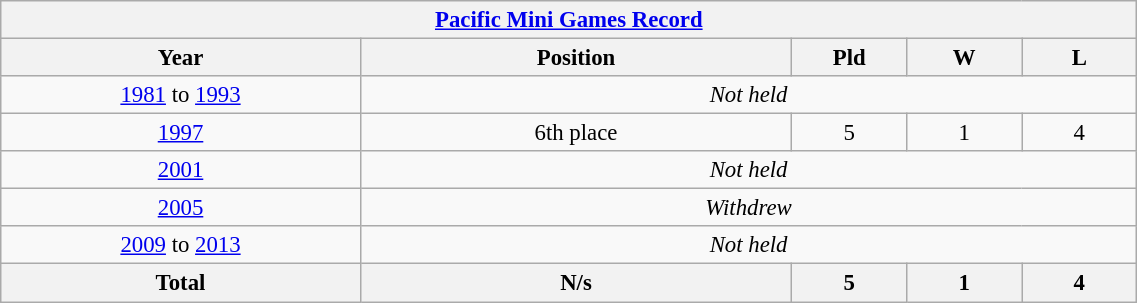<table class="wikitable collapsible autocollapse" style="text-align: center; font-size:95%;" width=60%>
<tr>
<th colspan=9><a href='#'>Pacific Mini Games Record</a></th>
</tr>
<tr>
<th width=25%>Year</th>
<th width=30%>Position</th>
<th width=8%>Pld</th>
<th width=8%>W</th>
<th width=8%>L</th>
</tr>
<tr>
<td><a href='#'>1981</a> to <a href='#'>1993</a></td>
<td colspan=4><em>Not held</em></td>
</tr>
<tr>
<td> <a href='#'>1997</a></td>
<td>6th place</td>
<td>5</td>
<td>1</td>
<td>4</td>
</tr>
<tr>
<td><a href='#'>2001</a></td>
<td colspan=4><em>Not held</em></td>
</tr>
<tr>
<td> <a href='#'>2005</a></td>
<td colspan=4><em>Withdrew</em></td>
</tr>
<tr>
<td><a href='#'>2009</a> to <a href='#'>2013</a></td>
<td colspan=4><em>Not held</em></td>
</tr>
<tr>
<th><strong>Total</strong></th>
<th>N/s</th>
<th>5</th>
<th>1</th>
<th>4</th>
</tr>
</table>
